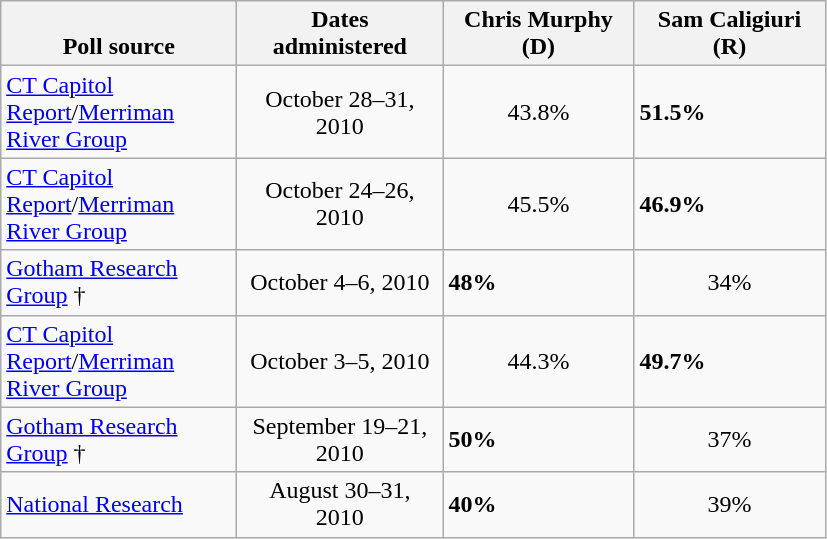<table class="wikitable">
<tr valign=bottom>
<th width='150'>Poll source</th>
<th width='130'>Dates administered</th>
<th width='120'>Chris Murphy (D)</th>
<th width='120'>Sam Caligiuri (R)</th>
</tr>
<tr>
<td><a href='#'>CT Capitol Report</a>/<a href='#'>Merriman River Group</a></td>
<td align=center>October 28–31, 2010</td>
<td align=center>43.8%</td>
<td><strong>51.5%</strong></td>
</tr>
<tr>
<td><a href='#'>CT Capitol Report</a>/<a href='#'>Merriman River Group</a></td>
<td align=center>October 24–26, 2010</td>
<td align=center>45.5%</td>
<td><strong>46.9%</strong></td>
</tr>
<tr>
<td><a href='#'>Gotham Research Group</a> †</td>
<td align=center>October 4–6, 2010</td>
<td><strong>48%</strong></td>
<td align=center>34%</td>
</tr>
<tr>
<td><a href='#'>CT Capitol Report</a>/<a href='#'>Merriman River Group</a></td>
<td align=center>October 3–5, 2010</td>
<td align=center>44.3%</td>
<td><strong>49.7%</strong></td>
</tr>
<tr>
<td><a href='#'>Gotham Research Group</a> †</td>
<td align=center>September 19–21, 2010</td>
<td><strong>50%</strong></td>
<td align=center>37%</td>
</tr>
<tr>
<td><a href='#'>National Research</a></td>
<td align=center>August 30–31, 2010</td>
<td><strong>40%</strong></td>
<td align=center>39%</td>
</tr>
</table>
